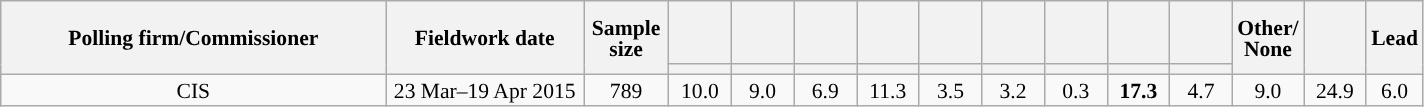<table class="wikitable collapsible collapsed" style="text-align:center; font-size:90%; line-height:14px;">
<tr style="height:42px;">
<th style="width:250px;" rowspan="2">Polling firm/Commissioner</th>
<th style="width:125px;" rowspan="2">Fieldwork date</th>
<th style="width:50px;" rowspan="2">Sample size</th>
<th style="width:35px;"></th>
<th style="width:35px;"></th>
<th style="width:35px;"></th>
<th style="width:35px;"></th>
<th style="width:35px;"></th>
<th style="width:35px;"></th>
<th style="width:35px;"></th>
<th style="width:35px;"></th>
<th style="width:35px;"></th>
<th style="width:35px;" rowspan="2">Other/<br>None</th>
<th style="width:35px;" rowspan="2"></th>
<th style="width:30px;" rowspan="2">Lead</th>
</tr>
<tr>
<th style="color:inherit;background:"></th>
<th style="color:inherit;background:"></th>
<th style="color:inherit;background:"></th>
<th style="color:inherit;background:"></th>
<th style="color:inherit;background:"></th>
<th style="color:inherit;background:"></th>
<th style="color:inherit;background:"></th>
<th style="color:inherit;background:"></th>
<th style="color:inherit;background:"></th>
</tr>
<tr>
<td>CIS</td>
<td>23 Mar–19 Apr 2015</td>
<td>789</td>
<td>10.0</td>
<td>9.0</td>
<td>6.9</td>
<td>11.3</td>
<td>3.5</td>
<td>3.2</td>
<td>0.3</td>
<td><strong>17.3</strong></td>
<td>4.7</td>
<td>9.0</td>
<td>24.9</td>
<td style="background:">6.0</td>
</tr>
</table>
